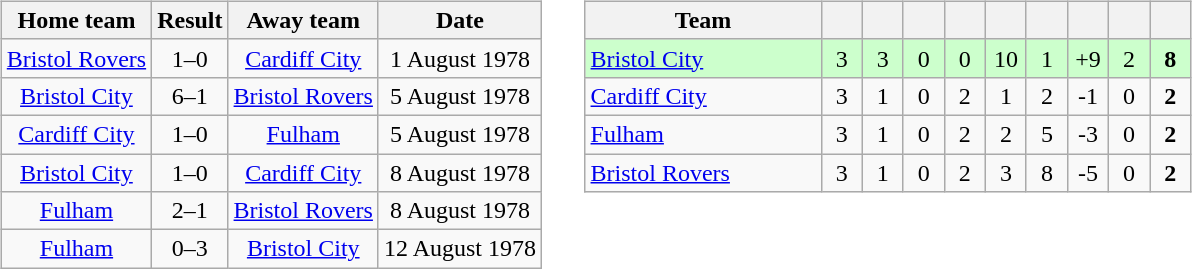<table>
<tr>
<td valign="top"><br><table class="wikitable" style="text-align: center">
<tr>
<th>Home team</th>
<th>Result</th>
<th>Away team</th>
<th>Date</th>
</tr>
<tr>
<td><a href='#'>Bristol Rovers</a></td>
<td>1–0</td>
<td><a href='#'>Cardiff City</a></td>
<td>1 August 1978</td>
</tr>
<tr>
<td><a href='#'>Bristol City</a></td>
<td>6–1</td>
<td><a href='#'>Bristol Rovers</a></td>
<td>5 August 1978</td>
</tr>
<tr>
<td><a href='#'>Cardiff City</a></td>
<td>1–0</td>
<td><a href='#'>Fulham</a></td>
<td>5 August 1978</td>
</tr>
<tr>
<td><a href='#'>Bristol City</a></td>
<td>1–0</td>
<td><a href='#'>Cardiff City</a></td>
<td>8 August 1978</td>
</tr>
<tr>
<td><a href='#'>Fulham</a></td>
<td>2–1</td>
<td><a href='#'>Bristol Rovers</a></td>
<td>8 August 1978</td>
</tr>
<tr>
<td><a href='#'>Fulham</a></td>
<td>0–3</td>
<td><a href='#'>Bristol City</a></td>
<td>12 August 1978</td>
</tr>
</table>
</td>
<td width="1"> </td>
<td valign="top"><br><table class="wikitable" style="text-align:center">
<tr>
<th width=150>Team</th>
<th width=20></th>
<th width=20></th>
<th width=20></th>
<th width=20></th>
<th width=20></th>
<th width=20></th>
<th width=20></th>
<th width=20></th>
<th width=20></th>
</tr>
<tr bgcolor="#ccffcc">
<td align="left"><a href='#'>Bristol City</a></td>
<td>3</td>
<td>3</td>
<td>0</td>
<td>0</td>
<td>10</td>
<td>1</td>
<td>+9</td>
<td>2</td>
<td><strong>8</strong></td>
</tr>
<tr>
<td align="left"><a href='#'>Cardiff City</a></td>
<td>3</td>
<td>1</td>
<td>0</td>
<td>2</td>
<td>1</td>
<td>2</td>
<td>-1</td>
<td>0</td>
<td><strong>2</strong></td>
</tr>
<tr>
<td align="left"><a href='#'>Fulham</a></td>
<td>3</td>
<td>1</td>
<td>0</td>
<td>2</td>
<td>2</td>
<td>5</td>
<td>-3</td>
<td>0</td>
<td><strong>2</strong></td>
</tr>
<tr>
<td align="left"><a href='#'>Bristol Rovers</a></td>
<td>3</td>
<td>1</td>
<td>0</td>
<td>2</td>
<td>3</td>
<td>8</td>
<td>-5</td>
<td>0</td>
<td><strong>2</strong></td>
</tr>
</table>
</td>
</tr>
</table>
